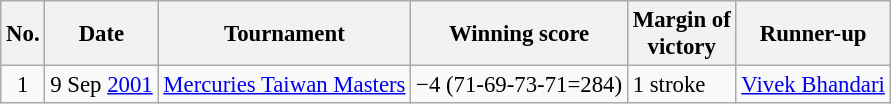<table class="wikitable" style="font-size:95%;">
<tr>
<th>No.</th>
<th>Date</th>
<th>Tournament</th>
<th>Winning score</th>
<th>Margin of<br>victory</th>
<th>Runner-up</th>
</tr>
<tr>
<td align=center>1</td>
<td align=right>9 Sep <a href='#'>2001</a></td>
<td><a href='#'>Mercuries Taiwan Masters</a></td>
<td>−4 (71-69-73-71=284)</td>
<td>1 stroke</td>
<td> <a href='#'>Vivek Bhandari</a></td>
</tr>
</table>
